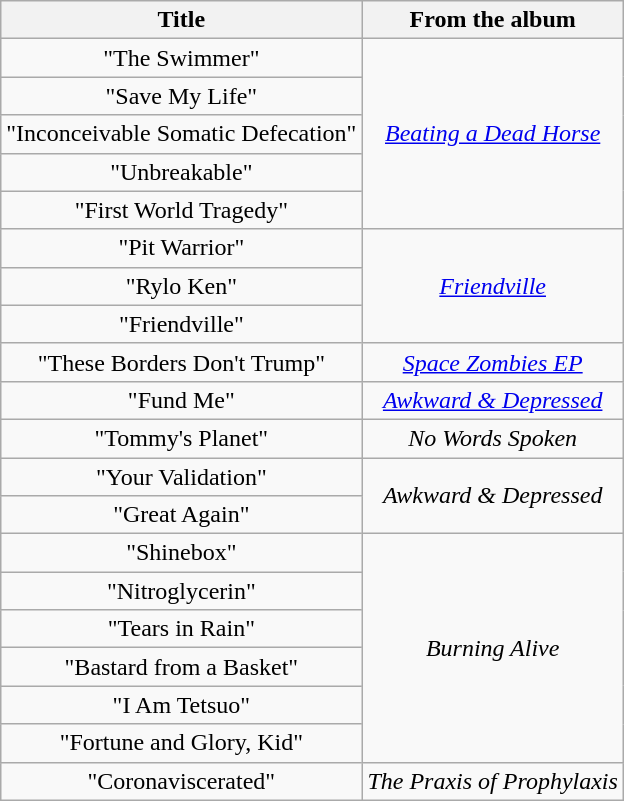<table class="wikitable" style="text-align:center;">
<tr>
<th>Title</th>
<th>From the album</th>
</tr>
<tr>
<td>"The Swimmer"</td>
<td rowspan="5"><a href='#'><em>Beating a Dead Horse</em></a></td>
</tr>
<tr>
<td>"Save My Life"</td>
</tr>
<tr>
<td>"Inconceivable Somatic Defecation"</td>
</tr>
<tr>
<td>"Unbreakable"</td>
</tr>
<tr>
<td>"First World Tragedy"</td>
</tr>
<tr>
<td>"Pit Warrior"</td>
<td rowspan="3"><a href='#'><em>Friendville</em></a></td>
</tr>
<tr>
<td>"Rylo Ken"</td>
</tr>
<tr>
<td>"Friendville"</td>
</tr>
<tr>
<td>"These Borders Don't Trump"</td>
<td><em><a href='#'>Space Zombies EP</a></em></td>
</tr>
<tr>
<td>"Fund Me"</td>
<td><em><a href='#'>Awkward & Depressed</a></em></td>
</tr>
<tr>
<td>"Tommy's Planet"</td>
<td><em>No Words Spoken</em></td>
</tr>
<tr>
<td>"Your Validation"</td>
<td rowspan="2"><em>Awkward & Depressed</em></td>
</tr>
<tr>
<td>"Great Again"</td>
</tr>
<tr>
<td>"Shinebox"</td>
<td rowspan="6"><em>Burning Alive</em></td>
</tr>
<tr>
<td>"Nitroglycerin"</td>
</tr>
<tr>
<td>"Tears in Rain"</td>
</tr>
<tr>
<td>"Bastard from a Basket"</td>
</tr>
<tr>
<td>"I Am Tetsuo"</td>
</tr>
<tr>
<td>"Fortune and Glory, Kid"</td>
</tr>
<tr>
<td>"Coronaviscerated"</td>
<td><em>The Praxis of Prophylaxis</em></td>
</tr>
</table>
